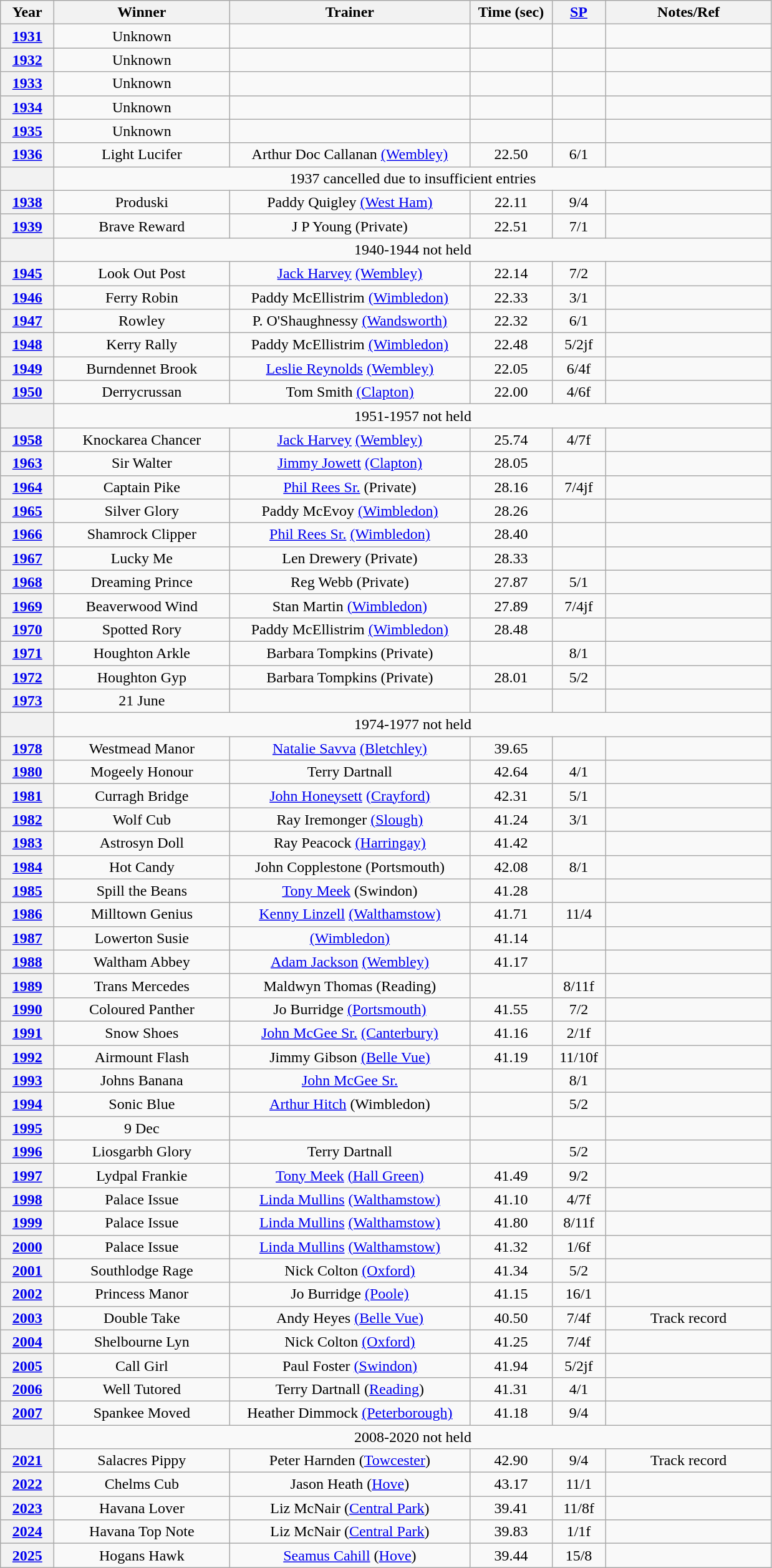<table class="wikitable" style="text-align:center">
<tr>
<th width=50>Year</th>
<th width=180>Winner</th>
<th width=250>Trainer</th>
<th width=80>Time (sec)</th>
<th width=50><a href='#'>SP</a></th>
<th width=170>Notes/Ref</th>
</tr>
<tr>
<th><a href='#'>1931</a></th>
<td>Unknown</td>
<td></td>
<td></td>
<td></td>
<td></td>
</tr>
<tr>
<th><a href='#'>1932</a></th>
<td>Unknown</td>
<td></td>
<td></td>
<td></td>
<td></td>
</tr>
<tr>
<th><a href='#'>1933</a></th>
<td>Unknown</td>
<td></td>
<td></td>
<td></td>
<td></td>
</tr>
<tr>
<th><a href='#'>1934</a></th>
<td>Unknown</td>
<td></td>
<td></td>
<td></td>
<td></td>
</tr>
<tr>
<th><a href='#'>1935</a></th>
<td>Unknown</td>
<td></td>
<td></td>
<td></td>
<td></td>
</tr>
<tr>
<th><a href='#'>1936</a></th>
<td>Light Lucifer</td>
<td>Arthur Doc Callanan <a href='#'>(Wembley)</a></td>
<td>22.50</td>
<td>6/1</td>
<td></td>
</tr>
<tr>
<th></th>
<td colspan=5>1937 cancelled due to insufficient entries</td>
</tr>
<tr>
<th><a href='#'>1938</a></th>
<td>Produski</td>
<td>Paddy Quigley <a href='#'>(West Ham)</a></td>
<td>22.11</td>
<td>9/4</td>
<td></td>
</tr>
<tr>
<th><a href='#'>1939</a></th>
<td>Brave Reward</td>
<td>J P Young (Private)</td>
<td>22.51</td>
<td>7/1</td>
<td></td>
</tr>
<tr>
<th></th>
<td colspan=5>1940-1944 not held</td>
</tr>
<tr>
<th><a href='#'>1945</a></th>
<td>Look Out Post</td>
<td><a href='#'>Jack Harvey</a> <a href='#'>(Wembley)</a></td>
<td>22.14</td>
<td>7/2</td>
<td></td>
</tr>
<tr>
<th><a href='#'>1946</a></th>
<td>Ferry Robin</td>
<td>Paddy McEllistrim <a href='#'>(Wimbledon)</a></td>
<td>22.33</td>
<td>3/1</td>
<td></td>
</tr>
<tr>
<th><a href='#'>1947</a></th>
<td>Rowley</td>
<td>P. O'Shaughnessy <a href='#'>(Wandsworth)</a></td>
<td>22.32</td>
<td>6/1</td>
<td></td>
</tr>
<tr>
<th><a href='#'>1948</a></th>
<td>Kerry Rally</td>
<td>Paddy McEllistrim <a href='#'>(Wimbledon)</a></td>
<td>22.48</td>
<td>5/2jf</td>
<td></td>
</tr>
<tr>
<th><a href='#'>1949</a></th>
<td>Burndennet Brook</td>
<td><a href='#'>Leslie Reynolds</a> <a href='#'>(Wembley)</a></td>
<td>22.05</td>
<td>6/4f</td>
<td></td>
</tr>
<tr>
<th><a href='#'>1950</a></th>
<td>Derrycrussan</td>
<td>Tom Smith <a href='#'>(Clapton)</a></td>
<td>22.00</td>
<td>4/6f</td>
<td></td>
</tr>
<tr>
<th></th>
<td colspan=5>1951-1957 not held</td>
</tr>
<tr>
<th><a href='#'>1958</a></th>
<td>Knockarea Chancer</td>
<td><a href='#'>Jack Harvey</a> <a href='#'>(Wembley)</a></td>
<td>25.74</td>
<td>4/7f</td>
<td></td>
</tr>
<tr>
<th><a href='#'>1963</a></th>
<td>Sir Walter</td>
<td><a href='#'>Jimmy Jowett</a> <a href='#'>(Clapton)</a></td>
<td>28.05</td>
<td></td>
<td></td>
</tr>
<tr>
<th><a href='#'>1964</a></th>
<td>Captain Pike</td>
<td><a href='#'>Phil Rees Sr.</a> (Private)</td>
<td>28.16</td>
<td>7/4jf</td>
<td></td>
</tr>
<tr>
<th><a href='#'>1965</a></th>
<td>Silver Glory</td>
<td>Paddy McEvoy <a href='#'>(Wimbledon)</a></td>
<td>28.26</td>
<td></td>
<td></td>
</tr>
<tr>
<th><a href='#'>1966</a></th>
<td>Shamrock Clipper</td>
<td><a href='#'>Phil Rees Sr.</a> <a href='#'>(Wimbledon)</a></td>
<td>28.40</td>
<td></td>
<td></td>
</tr>
<tr>
<th><a href='#'>1967</a></th>
<td>Lucky Me</td>
<td>Len Drewery (Private)</td>
<td>28.33</td>
<td></td>
<td></td>
</tr>
<tr>
<th><a href='#'>1968</a></th>
<td>Dreaming Prince</td>
<td>Reg Webb (Private)</td>
<td>27.87</td>
<td>5/1</td>
<td></td>
</tr>
<tr>
<th><a href='#'>1969</a></th>
<td>Beaverwood Wind</td>
<td>Stan Martin <a href='#'>(Wimbledon)</a></td>
<td>27.89</td>
<td>7/4jf</td>
<td></td>
</tr>
<tr>
<th><a href='#'>1970</a></th>
<td>Spotted Rory</td>
<td>Paddy McEllistrim <a href='#'>(Wimbledon)</a></td>
<td>28.48</td>
<td></td>
<td></td>
</tr>
<tr>
<th><a href='#'>1971</a></th>
<td>Houghton Arkle</td>
<td>Barbara Tompkins (Private)</td>
<td></td>
<td>8/1</td>
<td></td>
</tr>
<tr>
<th><a href='#'>1972</a></th>
<td>Houghton Gyp</td>
<td>Barbara Tompkins (Private)</td>
<td>28.01</td>
<td>5/2</td>
<td></td>
</tr>
<tr>
<th><a href='#'>1973</a></th>
<td>21 June</td>
<td></td>
<td></td>
<td></td>
<td></td>
</tr>
<tr>
<th></th>
<td colspan=5>1974-1977 not held</td>
</tr>
<tr>
<th><a href='#'>1978</a></th>
<td>Westmead Manor</td>
<td><a href='#'>Natalie Savva</a> <a href='#'>(Bletchley)</a></td>
<td>39.65</td>
<td></td>
<td></td>
</tr>
<tr>
<th><a href='#'>1980</a></th>
<td>Mogeely Honour</td>
<td>Terry Dartnall</td>
<td>42.64</td>
<td>4/1</td>
<td></td>
</tr>
<tr>
<th><a href='#'>1981</a></th>
<td>Curragh Bridge</td>
<td><a href='#'>John Honeysett</a> <a href='#'>(Crayford)</a></td>
<td>42.31</td>
<td>5/1</td>
<td></td>
</tr>
<tr>
<th><a href='#'>1982</a></th>
<td>Wolf Cub</td>
<td>Ray Iremonger <a href='#'>(Slough)</a></td>
<td>41.24</td>
<td>3/1</td>
<td></td>
</tr>
<tr>
<th><a href='#'>1983</a></th>
<td>Astrosyn Doll</td>
<td>Ray Peacock <a href='#'>(Harringay)</a></td>
<td>41.42</td>
<td></td>
<td></td>
</tr>
<tr>
<th><a href='#'>1984</a></th>
<td>Hot Candy</td>
<td>John Copplestone (Portsmouth)</td>
<td>42.08</td>
<td>8/1</td>
<td></td>
</tr>
<tr>
<th><a href='#'>1985</a></th>
<td>Spill the Beans</td>
<td><a href='#'>Tony Meek</a> (Swindon)</td>
<td>41.28</td>
<td></td>
<td></td>
</tr>
<tr>
<th><a href='#'>1986</a></th>
<td>Milltown Genius</td>
<td><a href='#'>Kenny Linzell</a> <a href='#'>(Walthamstow)</a></td>
<td>41.71</td>
<td>11/4</td>
<td></td>
</tr>
<tr>
<th><a href='#'>1987</a></th>
<td>Lowerton Susie</td>
<td><a href='#'>(Wimbledon)</a></td>
<td>41.14</td>
<td></td>
<td></td>
</tr>
<tr>
<th><a href='#'>1988</a></th>
<td>Waltham Abbey</td>
<td><a href='#'>Adam Jackson</a> <a href='#'>(Wembley)</a></td>
<td>41.17</td>
<td></td>
<td></td>
</tr>
<tr>
<th><a href='#'>1989</a></th>
<td>Trans Mercedes</td>
<td>Maldwyn Thomas (Reading)</td>
<td></td>
<td>8/11f</td>
<td></td>
</tr>
<tr>
<th><a href='#'>1990</a></th>
<td>Coloured Panther</td>
<td>Jo Burridge <a href='#'>(Portsmouth)</a></td>
<td>41.55</td>
<td>7/2</td>
<td></td>
</tr>
<tr>
<th><a href='#'>1991</a></th>
<td>Snow Shoes</td>
<td><a href='#'>John McGee Sr.</a> <a href='#'>(Canterbury)</a></td>
<td>41.16</td>
<td>2/1f</td>
<td></td>
</tr>
<tr>
<th><a href='#'>1992</a></th>
<td>Airmount Flash</td>
<td>Jimmy Gibson <a href='#'>(Belle Vue)</a></td>
<td>41.19</td>
<td>11/10f</td>
<td></td>
</tr>
<tr>
<th><a href='#'>1993</a></th>
<td>Johns Banana</td>
<td><a href='#'>John McGee Sr.</a></td>
<td></td>
<td>8/1</td>
<td></td>
</tr>
<tr>
<th><a href='#'>1994</a></th>
<td>Sonic Blue</td>
<td><a href='#'>Arthur Hitch</a> (Wimbledon)</td>
<td></td>
<td>5/2</td>
<td></td>
</tr>
<tr>
<th><a href='#'>1995</a></th>
<td>9 Dec</td>
<td></td>
<td></td>
<td></td>
<td></td>
</tr>
<tr>
<th><a href='#'>1996</a></th>
<td>Liosgarbh Glory</td>
<td>Terry Dartnall</td>
<td></td>
<td>5/2</td>
<td></td>
</tr>
<tr>
<th><a href='#'>1997</a></th>
<td>Lydpal Frankie</td>
<td><a href='#'>Tony Meek</a> <a href='#'>(Hall Green)</a></td>
<td>41.49</td>
<td>9/2</td>
<td></td>
</tr>
<tr>
<th><a href='#'>1998</a></th>
<td>Palace Issue</td>
<td><a href='#'>Linda Mullins</a> <a href='#'>(Walthamstow)</a></td>
<td>41.10</td>
<td>4/7f</td>
<td></td>
</tr>
<tr>
<th><a href='#'>1999</a></th>
<td>Palace Issue</td>
<td><a href='#'>Linda Mullins</a> <a href='#'>(Walthamstow)</a></td>
<td>41.80</td>
<td>8/11f</td>
<td></td>
</tr>
<tr>
<th><a href='#'>2000</a></th>
<td>Palace Issue</td>
<td><a href='#'>Linda Mullins</a> <a href='#'>(Walthamstow)</a></td>
<td>41.32</td>
<td>1/6f</td>
<td></td>
</tr>
<tr>
<th><a href='#'>2001</a></th>
<td>Southlodge Rage</td>
<td>Nick Colton <a href='#'>(Oxford)</a></td>
<td>41.34</td>
<td>5/2</td>
<td></td>
</tr>
<tr>
<th><a href='#'>2002</a></th>
<td>Princess Manor</td>
<td>Jo Burridge <a href='#'>(Poole)</a></td>
<td>41.15</td>
<td>16/1</td>
<td></td>
</tr>
<tr>
<th><a href='#'>2003</a></th>
<td>Double Take</td>
<td>Andy Heyes <a href='#'>(Belle Vue)</a></td>
<td>40.50</td>
<td>7/4f</td>
<td>Track record</td>
</tr>
<tr>
<th><a href='#'>2004</a></th>
<td>Shelbourne Lyn</td>
<td>Nick Colton <a href='#'>(Oxford)</a></td>
<td>41.25</td>
<td>7/4f</td>
<td></td>
</tr>
<tr>
<th><a href='#'>2005</a></th>
<td>Call Girl</td>
<td>Paul Foster <a href='#'>(Swindon)</a></td>
<td>41.94</td>
<td>5/2jf</td>
<td></td>
</tr>
<tr>
<th><a href='#'>2006</a></th>
<td>Well Tutored</td>
<td>Terry Dartnall (<a href='#'>Reading</a>)</td>
<td>41.31</td>
<td>4/1</td>
<td></td>
</tr>
<tr>
<th><a href='#'>2007</a></th>
<td>Spankee Moved</td>
<td>Heather Dimmock <a href='#'>(Peterborough)</a></td>
<td>41.18</td>
<td>9/4</td>
<td></td>
</tr>
<tr>
<th></th>
<td colspan=5>2008-2020 not held</td>
</tr>
<tr>
<th><a href='#'>2021</a></th>
<td>Salacres Pippy</td>
<td>Peter Harnden (<a href='#'>Towcester</a>)</td>
<td>42.90</td>
<td>9/4</td>
<td>Track record</td>
</tr>
<tr>
<th><a href='#'>2022</a></th>
<td>Chelms Cub</td>
<td>Jason Heath (<a href='#'>Hove</a>)</td>
<td>43.17</td>
<td>11/1</td>
<td></td>
</tr>
<tr>
<th><a href='#'>2023</a></th>
<td>Havana Lover</td>
<td>Liz McNair (<a href='#'>Central Park</a>)</td>
<td>39.41</td>
<td>11/8f</td>
<td></td>
</tr>
<tr>
<th><a href='#'>2024</a></th>
<td>Havana Top Note</td>
<td>Liz McNair (<a href='#'>Central Park</a>)</td>
<td>39.83</td>
<td>1/1f</td>
<td></td>
</tr>
<tr>
<th><a href='#'>2025</a></th>
<td>Hogans Hawk</td>
<td><a href='#'>Seamus Cahill</a> (<a href='#'>Hove</a>)</td>
<td>39.44</td>
<td>15/8</td>
<td></td>
</tr>
</table>
